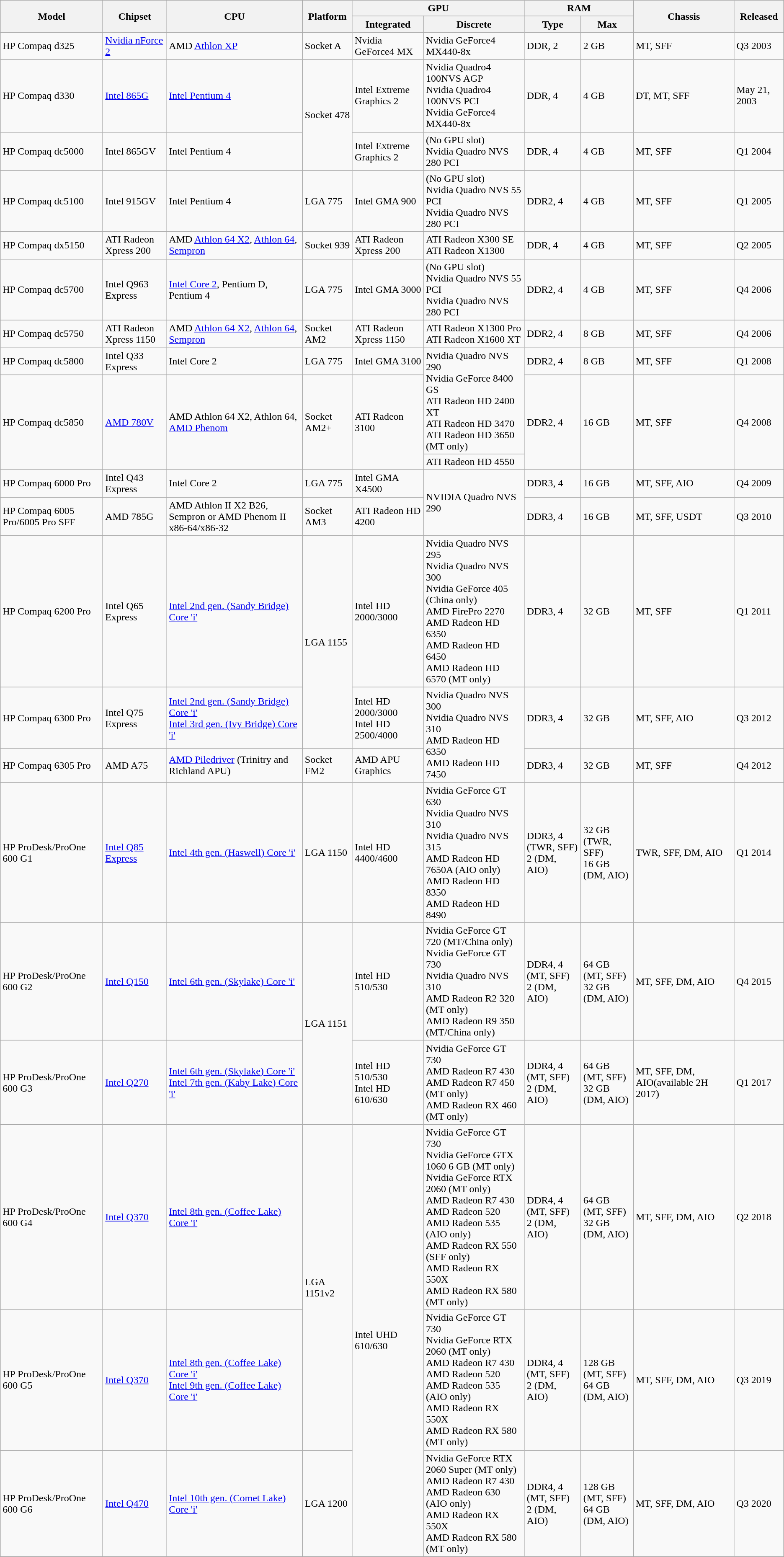<table class="wikitable sortable sticky-header-multi">
<tr>
<th rowspan=2>Model</th>
<th rowspan=2>Chipset</th>
<th rowspan=2>CPU</th>
<th rowspan="2">Platform</th>
<th colspan="2">GPU</th>
<th colspan=2>RAM</th>
<th rowspan=2>Chassis</th>
<th rowspan=2>Released</th>
</tr>
<tr>
<th>Integrated</th>
<th>Discrete</th>
<th>Type</th>
<th>Max</th>
</tr>
<tr>
<td>HP Compaq d325</td>
<td><a href='#'>Nvidia nForce 2</a></td>
<td>AMD <a href='#'>Athlon XP</a></td>
<td>Socket A</td>
<td>Nvidia GeForce4 MX</td>
<td>Nvidia GeForce4 MX440-8x</td>
<td>DDR, 2</td>
<td>2 GB</td>
<td>MT, SFF</td>
<td>Q3 2003</td>
</tr>
<tr>
<td>HP Compaq d330</td>
<td><a href='#'>Intel 865G</a></td>
<td><a href='#'>Intel Pentium 4</a></td>
<td rowspan="2">Socket 478</td>
<td>Intel Extreme Graphics 2</td>
<td>Nvidia Quadro4 100NVS AGP<br>Nvidia Quadro4 100NVS PCI<br>Nvidia GeForce4 MX440-8x</td>
<td>DDR, 4</td>
<td>4 GB</td>
<td>DT, MT, SFF</td>
<td>May 21, 2003</td>
</tr>
<tr>
<td>HP Compaq dc5000</td>
<td>Intel 865GV</td>
<td>Intel Pentium 4</td>
<td>Intel Extreme Graphics 2</td>
<td>(No GPU slot)<br>Nvidia Quadro NVS 280 PCI</td>
<td>DDR, 4</td>
<td>4 GB</td>
<td>MT, SFF</td>
<td>Q1 2004</td>
</tr>
<tr>
<td>HP Compaq dc5100</td>
<td>Intel 915GV</td>
<td>Intel Pentium 4</td>
<td>LGA 775</td>
<td>Intel GMA 900</td>
<td>(No GPU slot)<br>Nvidia Quadro NVS 55 PCI<br>Nvidia Quadro NVS 280 PCI</td>
<td>DDR2, 4</td>
<td>4 GB</td>
<td>MT, SFF</td>
<td>Q1 2005</td>
</tr>
<tr>
<td>HP Compaq dx5150</td>
<td>ATI Radeon Xpress 200</td>
<td>AMD <a href='#'>Athlon 64 X2</a>, <a href='#'>Athlon 64</a>, <a href='#'>Sempron</a></td>
<td>Socket 939</td>
<td>ATI Radeon Xpress 200</td>
<td>ATI Radeon X300 SE<br>ATI Radeon X1300</td>
<td>DDR, 4</td>
<td>4 GB</td>
<td>MT, SFF</td>
<td>Q2 2005</td>
</tr>
<tr>
<td>HP Compaq dc5700</td>
<td>Intel Q963 Express</td>
<td><a href='#'>Intel Core 2</a>, Pentium D, Pentium 4</td>
<td>LGA 775</td>
<td>Intel GMA 3000</td>
<td>(No GPU slot)<br>Nvidia Quadro NVS 55 PCI<br>Nvidia Quadro NVS 280 PCI</td>
<td>DDR2, 4</td>
<td>4 GB</td>
<td>MT, SFF</td>
<td>Q4 2006</td>
</tr>
<tr>
<td>HP Compaq dc5750</td>
<td>ATI Radeon Xpress 1150</td>
<td>AMD <a href='#'>Athlon 64 X2</a>, <a href='#'>Athlon 64</a>, <a href='#'>Sempron</a></td>
<td>Socket AM2</td>
<td>ATI Radeon Xpress 1150</td>
<td>ATI Radeon X1300 Pro<br>ATI Radeon X1600 XT</td>
<td>DDR2, 4</td>
<td>8 GB</td>
<td>MT, SFF</td>
<td>Q4 2006</td>
</tr>
<tr>
<td>HP Compaq dc5800</td>
<td>Intel Q33 Express</td>
<td>Intel Core 2</td>
<td>LGA 775</td>
<td>Intel GMA 3100</td>
<td rowspan="2">Nvidia Quadro NVS 290<br>Nvidia GeForce 8400 GS<br>ATI Radeon HD 2400 XT<br>ATI Radeon HD 3470<br>ATI Radeon HD 3650 (MT only)</td>
<td>DDR2, 4</td>
<td>8 GB</td>
<td>MT, SFF</td>
<td>Q1 2008</td>
</tr>
<tr>
<td rowspan="2">HP Compaq dc5850</td>
<td rowspan="2"><a href='#'>AMD 780V</a></td>
<td rowspan="2">AMD Athlon 64 X2, Athlon 64, <a href='#'>AMD Phenom</a></td>
<td rowspan="2">Socket AM2+</td>
<td rowspan="2">ATI Radeon 3100</td>
<td rowspan="2">DDR2, 4</td>
<td rowspan="2">16     GB</td>
<td rowspan="2">MT, SFF</td>
<td rowspan="2">Q4 2008</td>
</tr>
<tr>
<td>ATI Radeon HD 4550</td>
</tr>
<tr>
<td>HP Compaq 6000 Pro</td>
<td>Intel Q43 Express</td>
<td>Intel Core 2</td>
<td>LGA 775</td>
<td>Intel GMA X4500</td>
<td rowspan="2">NVIDIA Quadro NVS 290</td>
<td>DDR3, 4</td>
<td>16 GB</td>
<td>MT, SFF, AIO</td>
<td>Q4 2009</td>
</tr>
<tr>
<td>HP Compaq 6005 Pro/6005 Pro SFF</td>
<td>AMD 785G</td>
<td>AMD Athlon II X2 B26, Sempron or AMD Phenom II x86-64/x86-32</td>
<td>Socket AM3</td>
<td>ATI Radeon HD 4200</td>
<td>DDR3, 4</td>
<td>16 GB</td>
<td>MT, SFF, USDT</td>
<td>Q3 2010</td>
</tr>
<tr>
<td>HP Compaq 6200 Pro</td>
<td>Intel Q65 Express</td>
<td><a href='#'>Intel 2nd gen. (Sandy Bridge) Core 'i'</a></td>
<td rowspan="2">LGA 1155</td>
<td>Intel HD 2000/3000</td>
<td>Nvidia Quadro NVS 295<br>Nvidia Quadro NVS 300<br>Nvidia GeForce 405 (China only)<br>AMD FirePro 2270<br>AMD Radeon HD 6350<br>AMD Radeon HD 6450<br>AMD Radeon HD 6570 (MT only)</td>
<td>DDR3, 4</td>
<td>32 GB</td>
<td>MT, SFF</td>
<td>Q1 2011</td>
</tr>
<tr>
<td>HP Compaq 6300 Pro</td>
<td>Intel Q75 Express</td>
<td><a href='#'>Intel 2nd gen. (Sandy Bridge) Core 'i'</a><br><a href='#'>Intel 3rd gen. (Ivy Bridge) Core 'i'</a></td>
<td>Intel HD 2000/3000<br>Intel HD 2500/4000</td>
<td rowspan="2">Nvidia Quadro NVS 300<br>Nvidia Quadro NVS 310<br>AMD Radeon HD 6350<br>AMD Radeon HD 7450</td>
<td>DDR3, 4</td>
<td>32 GB</td>
<td>MT, SFF, AIO</td>
<td>Q3 2012</td>
</tr>
<tr>
<td>HP Compaq 6305 Pro</td>
<td>AMD A75</td>
<td><a href='#'>AMD Piledriver</a> (Trinitry and Richland APU)</td>
<td>Socket FM2</td>
<td>AMD APU Graphics</td>
<td>DDR3, 4</td>
<td>32 GB</td>
<td>MT, SFF</td>
<td>Q4 2012</td>
</tr>
<tr>
<td>HP ProDesk/ProOne 600 G1</td>
<td><a href='#'>Intel Q85 Express</a></td>
<td><a href='#'>Intel 4th gen. (Haswell) Core 'i'</a></td>
<td>LGA 1150</td>
<td>Intel HD 4400/4600</td>
<td>Nvidia GeForce GT 630<br>Nvidia Quadro NVS 310<br>Nvidia Quadro NVS 315<br>AMD Radeon HD 7650A (AIO only)<br>AMD Radeon HD 8350<br>AMD Radeon HD 8490</td>
<td>DDR3, 4 (TWR, SFF)<br>2 (DM, AIO)</td>
<td>32 GB (TWR, SFF)<br>16 GB (DM, AIO)</td>
<td>TWR, SFF, DM, AIO</td>
<td>Q1 2014</td>
</tr>
<tr>
<td>HP ProDesk/ProOne 600 G2</td>
<td><a href='#'>Intel Q150</a></td>
<td><a href='#'>Intel 6th gen. (Skylake) Core 'i'</a></td>
<td rowspan="2">LGA 1151</td>
<td>Intel HD 510/530</td>
<td>Nvidia GeForce GT 720 (MT/China only)<br>Nvidia GeForce GT 730<br>Nvidia Quadro NVS 310<br>AMD Radeon R2 320 (MT only)<br>AMD Radeon R9 350 (MT/China only)</td>
<td>DDR4, 4 (MT, SFF)<br>2 (DM, AIO)</td>
<td>64 GB (MT, SFF)<br>32 GB (DM, AIO)</td>
<td>MT, SFF, DM, AIO</td>
<td>Q4 2015</td>
</tr>
<tr>
<td>HP ProDesk/ProOne 600 G3</td>
<td><a href='#'>Intel Q270</a></td>
<td><a href='#'>Intel 6th gen. (Skylake) Core 'i'</a><br><a href='#'>Intel 7th gen. (Kaby Lake) Core 'i'</a></td>
<td>Intel HD 510/530<br>Intel HD 610/630</td>
<td>Nvidia GeForce GT 730<br>AMD Radeon R7 430<br>AMD Radeon R7 450 (MT only)<br>AMD Radeon RX 460 (MT only)</td>
<td>DDR4, 4 (MT, SFF)<br>2 (DM, AIO)</td>
<td>64 GB (MT, SFF)<br>32 GB (DM, AIO)</td>
<td>MT, SFF, DM, AIO(available 2H 2017)</td>
<td>Q1 2017</td>
</tr>
<tr>
<td>HP ProDesk/ProOne 600 G4</td>
<td><a href='#'>Intel Q370</a></td>
<td><a href='#'>Intel 8th gen. (Coffee Lake) Core 'i'</a></td>
<td rowspan="2">LGA 1151v2</td>
<td rowspan="3">Intel UHD 610/630</td>
<td>Nvidia GeForce GT 730<br>Nvidia GeForce GTX 1060 6 GB (MT only)<br>Nvidia GeForce RTX 2060 (MT only)<br>AMD Radeon R7 430<br>AMD Radeon 520<br>AMD Radeon 535 (AIO only)<br>AMD Radeon RX 550 (SFF only)<br>AMD Radeon RX 550X<br>AMD Radeon RX 580 (MT only)</td>
<td>DDR4, 4 (MT, SFF)<br>2 (DM, AIO)</td>
<td>64 GB (MT, SFF)<br>32 GB (DM, AIO)</td>
<td>MT, SFF, DM, AIO</td>
<td>Q2 2018</td>
</tr>
<tr>
<td>HP ProDesk/ProOne 600 G5</td>
<td><a href='#'>Intel Q370</a></td>
<td><a href='#'>Intel 8th gen. (Coffee Lake) Core 'i'</a><br><a href='#'>Intel 9th gen. (Coffee Lake) Core 'i'</a></td>
<td>Nvidia GeForce GT 730<br>Nvidia GeForce RTX 2060 (MT only)<br>AMD Radeon R7 430<br>AMD Radeon 520<br>AMD Radeon 535 (AIO only)<br>AMD Radeon RX 550X<br>AMD Radeon RX 580 (MT only)</td>
<td>DDR4, 4 (MT, SFF)<br>2 (DM, AIO)</td>
<td>128 GB (MT, SFF)<br>64 GB (DM, AIO)</td>
<td>MT, SFF, DM, AIO</td>
<td>Q3 2019</td>
</tr>
<tr>
<td>HP ProDesk/ProOne 600 G6</td>
<td><a href='#'>Intel Q470</a></td>
<td><a href='#'>Intel 10th gen. (Comet Lake) Core 'i'</a></td>
<td>LGA 1200</td>
<td>Nvidia GeForce RTX 2060 Super (MT only)<br>AMD Radeon R7 430<br>AMD Radeon 630 (AIO only)<br>AMD Radeon RX 550X<br>AMD Radeon RX 580 (MT only)</td>
<td>DDR4, 4 (MT, SFF)<br>2 (DM, AIO)</td>
<td>128 GB (MT, SFF)<br>64 GB (DM, AIO)</td>
<td>MT, SFF, DM, AIO</td>
<td>Q3 2020</td>
</tr>
<tr>
</tr>
</table>
